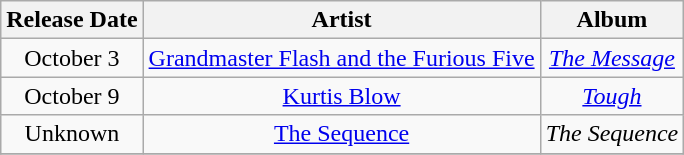<table class="wikitable" style="text-align:center;">
<tr>
<th scope="col">Release Date</th>
<th scope="col">Artist</th>
<th scope="col">Album</th>
</tr>
<tr>
<td>October 3</td>
<td><a href='#'>Grandmaster Flash and the Furious Five</a></td>
<td><em><a href='#'>The Message</a></em></td>
</tr>
<tr>
<td>October 9</td>
<td><a href='#'>Kurtis Blow</a></td>
<td><em><a href='#'>Tough</a></em></td>
</tr>
<tr>
<td>Unknown</td>
<td><a href='#'>The Sequence</a></td>
<td><em>The Sequence</em></td>
</tr>
<tr>
</tr>
</table>
